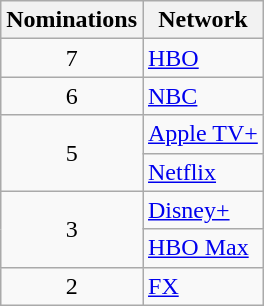<table class="wikitable">
<tr>
<th scope="col" style="width:55px;">Nominations</th>
<th scope="col" style="text-align:center;">Network</th>
</tr>
<tr>
<td rowspan="1" style="text-align:center">7</td>
<td><a href='#'>HBO</a></td>
</tr>
<tr>
<td rowspan="1" style="text-align:center">6</td>
<td><a href='#'>NBC</a></td>
</tr>
<tr>
<td rowspan="2" style="text-align:center">5</td>
<td><a href='#'>Apple TV+</a></td>
</tr>
<tr>
<td><a href='#'>Netflix</a></td>
</tr>
<tr>
<td rowspan="2" style="text-align:center">3</td>
<td><a href='#'>Disney+</a></td>
</tr>
<tr>
<td><a href='#'>HBO Max</a></td>
</tr>
<tr>
<td rowspan="1" style="text-align:center">2</td>
<td><a href='#'>FX</a></td>
</tr>
</table>
